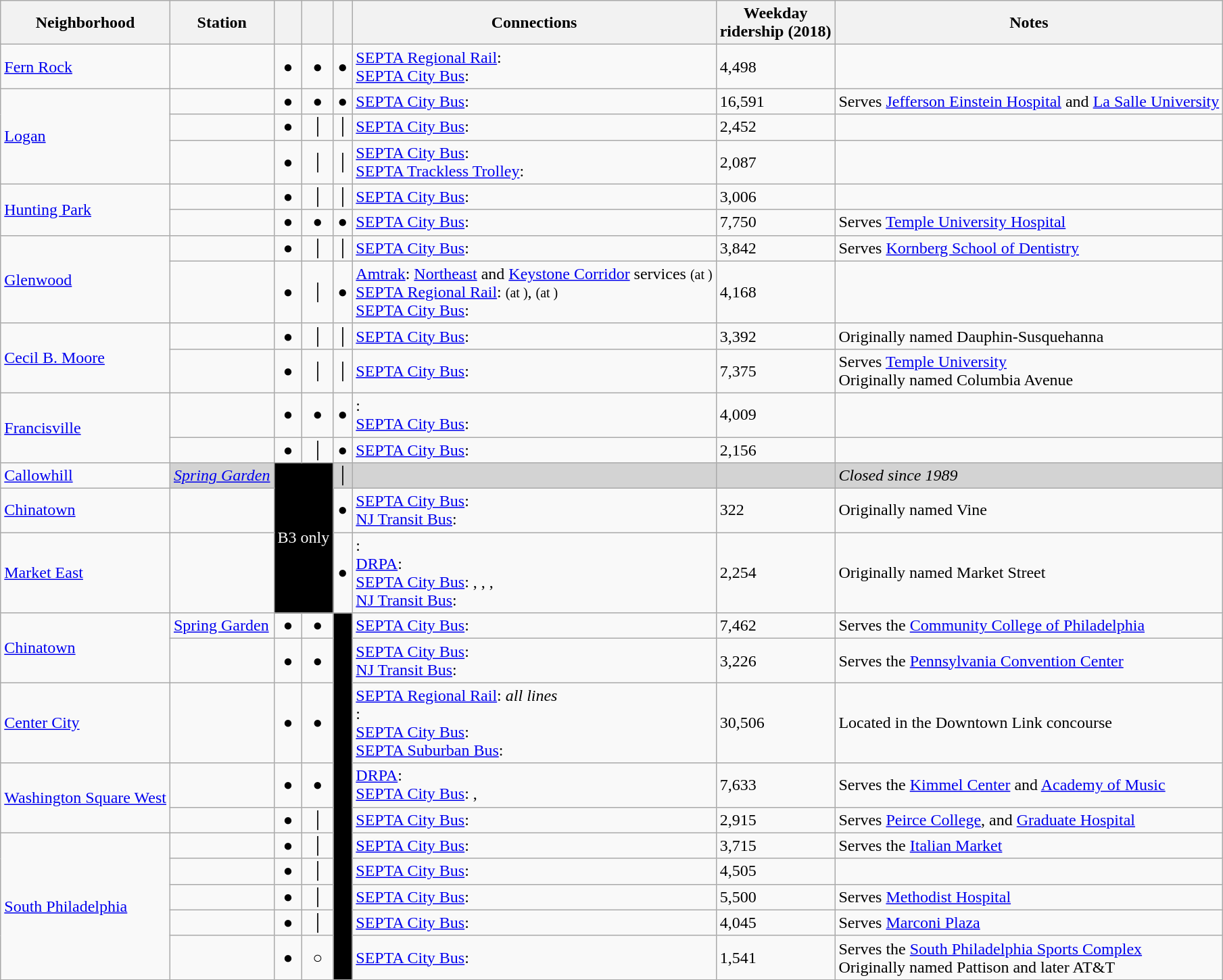<table class="wikitable sortable" style="text-align:left;">
<tr>
<th>Neighborhood</th>
<th>Station</th>
<th></th>
<th></th>
<th></th>
<th>Connections</th>
<th>Weekday<br>ridership (2018)</th>
<th class=unsortable>Notes</th>
</tr>
<tr>
<td><a href='#'>Fern Rock</a></td>
<td> </td>
<td align="center">●</td>
<td align="center">●</td>
<td align="center">●</td>
<td> <a href='#'>SEPTA Regional Rail</a>:   <br> <a href='#'>SEPTA City Bus</a>: </td>
<td>4,498</td>
<td></td>
</tr>
<tr>
<td rowspan=3><a href='#'>Logan</a></td>
<td> </td>
<td align="center">●</td>
<td align="center">●</td>
<td align="center">●</td>
<td> <a href='#'>SEPTA City Bus</a>: </td>
<td>16,591</td>
<td>Serves <a href='#'>Jefferson Einstein Hospital</a> and <a href='#'>La Salle University</a></td>
</tr>
<tr>
<td></td>
<td align="center">●</td>
<td align="center">│</td>
<td align="center">│</td>
<td> <a href='#'>SEPTA City Bus</a>: </td>
<td>2,452</td>
<td></td>
</tr>
<tr>
<td></td>
<td align="center">●</td>
<td align="center">│</td>
<td align="center">│</td>
<td> <a href='#'>SEPTA City Bus</a>: <br> <a href='#'>SEPTA Trackless Trolley</a>: </td>
<td>2,087</td>
<td></td>
</tr>
<tr>
<td rowspan=2><a href='#'>Hunting Park</a></td>
<td></td>
<td align="center">●</td>
<td align="center">│</td>
<td align="center">│</td>
<td> <a href='#'>SEPTA City Bus</a>: </td>
<td>3,006</td>
<td></td>
</tr>
<tr>
<td></td>
<td align="center">●</td>
<td align="center">●</td>
<td align="center">●</td>
<td> <a href='#'>SEPTA City Bus</a>: </td>
<td>7,750</td>
<td>Serves <a href='#'>Temple University Hospital</a></td>
</tr>
<tr>
<td rowspan=2><a href='#'>Glenwood</a></td>
<td> </td>
<td align="center">●</td>
<td align="center">│</td>
<td align=center>│</td>
<td> <a href='#'>SEPTA City Bus</a>: </td>
<td>3,842</td>
<td>Serves <a href='#'>Kornberg School of Dentistry</a></td>
</tr>
<tr>
<td> </td>
<td align="center">●</td>
<td align="center">│</td>
<td align="center">●</td>
<td> <a href='#'>Amtrak</a>: <a href='#'>Northeast</a> and <a href='#'>Keystone Corridor</a> services <small>(at )</small><br> <a href='#'>SEPTA Regional Rail</a>:   <small>(at )</small>,   <small>(at )</small><br> <a href='#'>SEPTA City Bus</a>: </td>
<td>4,168</td>
<td></td>
</tr>
<tr>
<td rowspan=2><a href='#'>Cecil B. Moore</a></td>
<td> </td>
<td align="center">●</td>
<td align="center">│</td>
<td align="center">│</td>
<td> <a href='#'>SEPTA City Bus</a>: </td>
<td>3,392</td>
<td>Originally named Dauphin-Susquehanna</td>
</tr>
<tr>
<td> </td>
<td align="center">●</td>
<td align="center">│</td>
<td align="center">│</td>
<td> <a href='#'>SEPTA City Bus</a>: </td>
<td>7,375</td>
<td>Serves <a href='#'>Temple University</a><br>Originally named Columbia Avenue</td>
</tr>
<tr>
<td rowspan=2><a href='#'>Francisville</a></td>
<td> </td>
<td align="center">●</td>
<td align="center">●</td>
<td align="center">●</td>
<td>: <br> <a href='#'>SEPTA City Bus</a>: </td>
<td>4,009</td>
<td></td>
</tr>
<tr>
<td></td>
<td align="center">●</td>
<td align="center">│</td>
<td align="center">●</td>
<td> <a href='#'>SEPTA City Bus</a>: </td>
<td>2,156</td>
<td></td>
</tr>
<tr style="background:lightsilver">
<td><a href='#'>Callowhill</a></td>
<td bgcolor="lightgray"><em><a href='#'>Spring Garden</a></em></td>
<td rowspan="3" colspan="2" style="background: black; color: white;" align=center>B3 only</td>
<td bgcolor="lightgray" align="center">│</td>
<td bgcolor="lightgray"></td>
<td bgcolor="lightgray"></td>
<td bgcolor="lightgray"><em>Closed since 1989</em></td>
</tr>
<tr>
<td><a href='#'>Chinatown</a></td>
<td></td>
<td align="center">●</td>
<td> <a href='#'>SEPTA City Bus</a>:  <br> <a href='#'>NJ Transit Bus</a>:  </td>
<td>322</td>
<td>Originally named Vine</td>
</tr>
<tr>
<td><a href='#'>Market East</a></td>
<td> </td>
<td align="center">●</td>
<td>: <br> <a href='#'>DRPA</a>: <br> <a href='#'>SEPTA City Bus</a>:  ,  ,  , <br> <a href='#'>NJ Transit Bus</a>: </td>
<td>2,254</td>
<td>Originally named Market Street</td>
</tr>
<tr>
<td rowspan=2><a href='#'>Chinatown</a></td>
<td><a href='#'>Spring Garden</a> </td>
<td align="center">●</td>
<td align="center">●</td>
<td bgcolor="black" rowspan="10"></td>
<td> <a href='#'>SEPTA City Bus</a>: </td>
<td>7,462</td>
<td>Serves the <a href='#'>Community College of Philadelphia</a></td>
</tr>
<tr>
<td></td>
<td align="center">●</td>
<td align="center">●</td>
<td> <a href='#'>SEPTA City Bus</a>: <br> <a href='#'>NJ Transit Bus</a>: </td>
<td>3,226</td>
<td>Serves the <a href='#'>Pennsylvania Convention Center</a></td>
</tr>
<tr>
<td><a href='#'>Center City</a></td>
<td></td>
<td align="center">●</td>
<td align="center">●</td>
<td> <a href='#'>SEPTA Regional Rail</a>: <em>all lines</em> <br>:  <br> <a href='#'>SEPTA City Bus</a>: <br> <a href='#'>SEPTA Suburban Bus</a>: </td>
<td>30,506</td>
<td>Located in the Downtown Link concourse</td>
</tr>
<tr>
<td rowspan=2><a href='#'>Washington Square West</a></td>
<td> </td>
<td align="center">●</td>
<td align="center">●</td>
<td> <a href='#'>DRPA</a>:  <br> <a href='#'>SEPTA City Bus</a>:  , </td>
<td>7,633</td>
<td>Serves the <a href='#'>Kimmel Center</a> and <a href='#'>Academy of Music</a></td>
</tr>
<tr>
<td></td>
<td align="center">●</td>
<td align="center">│</td>
<td> <a href='#'>SEPTA City Bus</a>: </td>
<td>2,915</td>
<td>Serves <a href='#'>Peirce College</a>, and <a href='#'>Graduate Hospital</a></td>
</tr>
<tr>
<td rowspan=5><a href='#'>South Philadelphia</a></td>
<td></td>
<td align="center">●</td>
<td align="center">│</td>
<td> <a href='#'>SEPTA City Bus</a>: </td>
<td>3,715</td>
<td>Serves the <a href='#'>Italian Market</a></td>
</tr>
<tr>
<td></td>
<td align="center">●</td>
<td align="center">│</td>
<td> <a href='#'>SEPTA City Bus</a>: </td>
<td>4,505</td>
<td></td>
</tr>
<tr>
<td></td>
<td align="center">●</td>
<td align="center">│</td>
<td> <a href='#'>SEPTA City Bus</a>: </td>
<td>5,500</td>
<td>Serves <a href='#'>Methodist Hospital</a></td>
</tr>
<tr>
<td> </td>
<td align="center">●</td>
<td align="center">│</td>
<td> <a href='#'>SEPTA City Bus</a>: </td>
<td>4,045</td>
<td>Serves <a href='#'>Marconi Plaza</a></td>
</tr>
<tr>
<td> </td>
<td align="center">●</td>
<td align="center">○</td>
<td> <a href='#'>SEPTA City Bus</a>: </td>
<td>1,541</td>
<td>Serves the <a href='#'>South Philadelphia Sports Complex</a><br>Originally named Pattison and later AT&T</td>
</tr>
</table>
